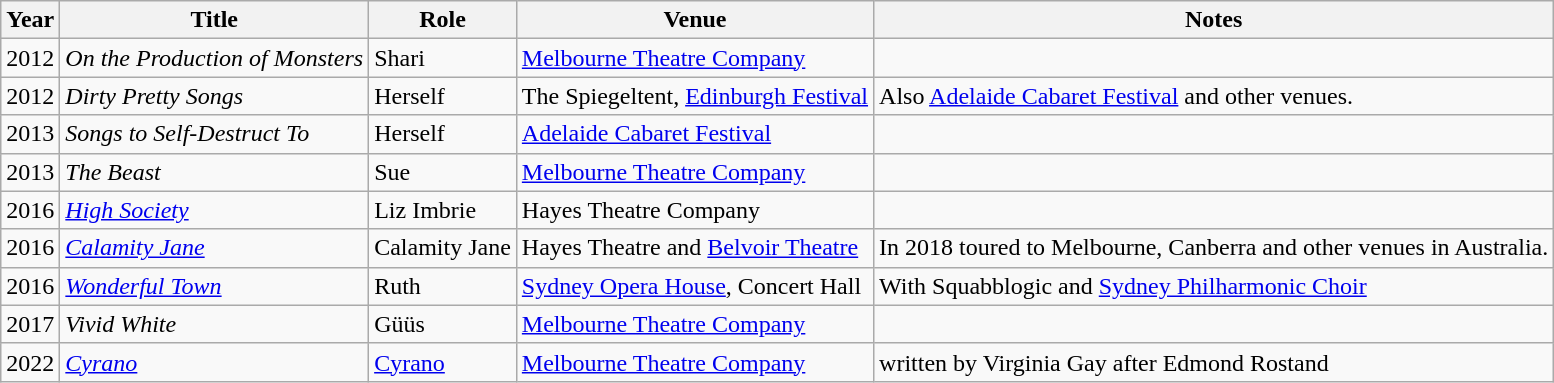<table class="wikitable sortable">
<tr>
<th>Year</th>
<th>Title</th>
<th>Role</th>
<th>Venue</th>
<th>Notes</th>
</tr>
<tr>
<td>2012</td>
<td><em>On the Production of Monsters</em></td>
<td>Shari</td>
<td><a href='#'>Melbourne Theatre Company</a></td>
<td></td>
</tr>
<tr>
<td>2012</td>
<td><em>Dirty Pretty Songs</em></td>
<td>Herself</td>
<td>The Spiegeltent, <a href='#'>Edinburgh Festival</a></td>
<td>Also <a href='#'>Adelaide Cabaret Festival</a> and other venues.</td>
</tr>
<tr>
<td>2013</td>
<td><em>Songs to Self-Destruct To</em></td>
<td>Herself</td>
<td><a href='#'>Adelaide Cabaret Festival</a></td>
<td></td>
</tr>
<tr>
<td>2013</td>
<td><em>The Beast</em></td>
<td>Sue</td>
<td><a href='#'>Melbourne Theatre Company</a></td>
<td></td>
</tr>
<tr>
<td>2016</td>
<td><em><a href='#'>High Society</a></em></td>
<td>Liz Imbrie</td>
<td>Hayes Theatre Company</td>
<td></td>
</tr>
<tr>
<td>2016</td>
<td><a href='#'><em>Calamity Jane</em></a></td>
<td>Calamity Jane</td>
<td>Hayes Theatre and <a href='#'>Belvoir Theatre</a></td>
<td>In 2018 toured to Melbourne, Canberra and other venues in Australia.</td>
</tr>
<tr>
<td>2016</td>
<td><em><a href='#'>Wonderful Town</a></em></td>
<td>Ruth</td>
<td><a href='#'>Sydney Opera House</a>, Concert Hall</td>
<td>With Squabblogic and <a href='#'>Sydney Philharmonic Choir</a></td>
</tr>
<tr>
<td>2017</td>
<td><em>Vivid White</em></td>
<td>Güüs</td>
<td><a href='#'>Melbourne Theatre Company</a></td>
<td></td>
</tr>
<tr>
<td>2022</td>
<td><em><a href='#'>Cyrano</a></em></td>
<td><a href='#'>Cyrano</a></td>
<td><a href='#'>Melbourne Theatre Company</a></td>
<td>written by Virginia Gay after Edmond Rostand</td>
</tr>
</table>
